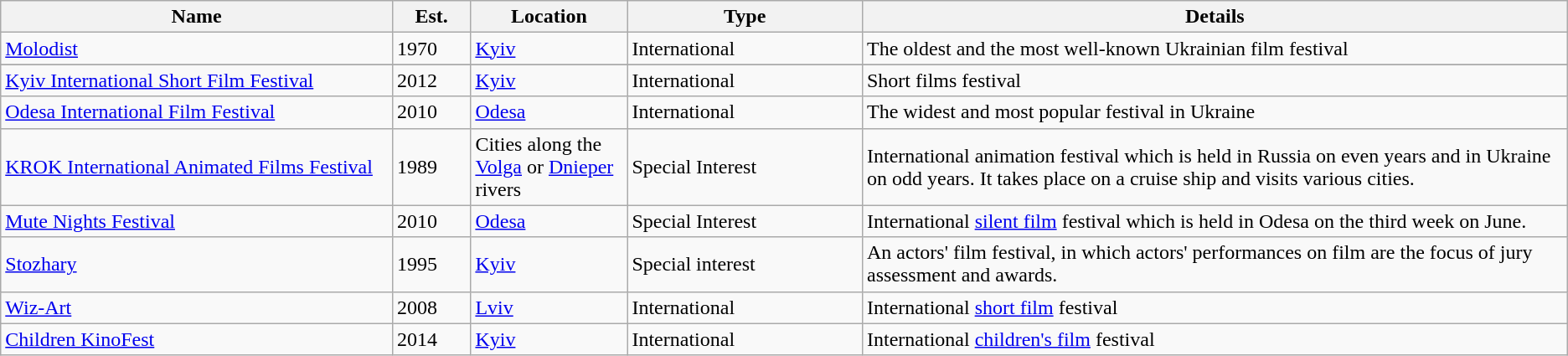<table class="wikitable">
<tr>
<th width="25%">Name</th>
<th width="5%">Est.</th>
<th width="10%">Location</th>
<th width="15%">Type</th>
<th>Details</th>
</tr>
<tr>
<td><a href='#'>Molodist</a></td>
<td>1970</td>
<td><a href='#'>Kyiv</a></td>
<td>International</td>
<td>The oldest and the most well-known Ukrainian film festival</td>
</tr>
<tr>
</tr>
<tr>
<td><a href='#'>Kyiv International Short Film Festival</a></td>
<td>2012</td>
<td><a href='#'>Kyiv</a></td>
<td>International</td>
<td>Short films festival</td>
</tr>
<tr>
<td><a href='#'>Odesa International Film Festival</a></td>
<td>2010</td>
<td><a href='#'>Odesa</a></td>
<td>International</td>
<td>The widest and most popular festival in Ukraine</td>
</tr>
<tr>
<td><a href='#'>KROK International Animated Films Festival</a></td>
<td>1989</td>
<td>Cities along the <a href='#'>Volga</a> or <a href='#'>Dnieper</a> rivers</td>
<td>Special Interest</td>
<td>International animation festival which is held in Russia on even years and in Ukraine on odd years. It takes place on a cruise ship and visits various cities.</td>
</tr>
<tr>
<td><a href='#'>Mute Nights Festival</a></td>
<td>2010</td>
<td><a href='#'>Odesa</a></td>
<td>Special Interest</td>
<td>International <a href='#'>silent film</a> festival which is held in Odesa on the third week on June.</td>
</tr>
<tr>
<td><a href='#'>Stozhary</a></td>
<td>1995</td>
<td><a href='#'>Kyiv</a></td>
<td>Special interest</td>
<td>An actors' film festival, in which actors' performances on film are the focus of jury assessment and awards.</td>
</tr>
<tr>
<td><a href='#'>Wiz-Art</a></td>
<td>2008</td>
<td><a href='#'>Lviv</a></td>
<td>International</td>
<td>International <a href='#'>short film</a> festival</td>
</tr>
<tr>
<td><a href='#'>Children KinoFest</a></td>
<td>2014</td>
<td><a href='#'>Kyiv</a></td>
<td>International</td>
<td>International <a href='#'>children's film</a> festival</td>
</tr>
</table>
